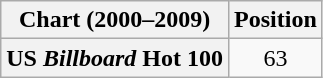<table class="wikitable plainrowheaders" style="text-align:center">
<tr>
<th>Chart (2000–2009)</th>
<th>Position</th>
</tr>
<tr>
<th scope="row">US <em>Billboard</em> Hot 100</th>
<td>63</td>
</tr>
</table>
